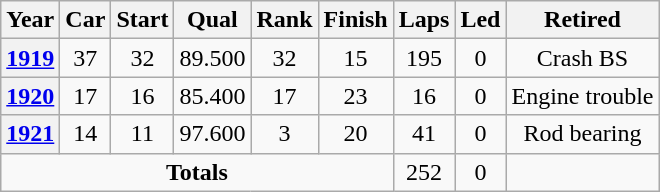<table class="wikitable" style="text-align:center">
<tr>
<th>Year</th>
<th>Car</th>
<th>Start</th>
<th>Qual</th>
<th>Rank</th>
<th>Finish</th>
<th>Laps</th>
<th>Led</th>
<th>Retired</th>
</tr>
<tr>
<th><a href='#'>1919</a></th>
<td>37</td>
<td>32</td>
<td>89.500</td>
<td>32</td>
<td>15</td>
<td>195</td>
<td>0</td>
<td>Crash BS</td>
</tr>
<tr>
<th><a href='#'>1920</a></th>
<td>17</td>
<td>16</td>
<td>85.400</td>
<td>17</td>
<td>23</td>
<td>16</td>
<td>0</td>
<td>Engine trouble</td>
</tr>
<tr>
<th><a href='#'>1921</a></th>
<td>14</td>
<td>11</td>
<td>97.600</td>
<td>3</td>
<td>20</td>
<td>41</td>
<td>0</td>
<td>Rod bearing</td>
</tr>
<tr>
<td colspan=6><strong>Totals</strong></td>
<td>252</td>
<td>0</td>
<td></td>
</tr>
</table>
